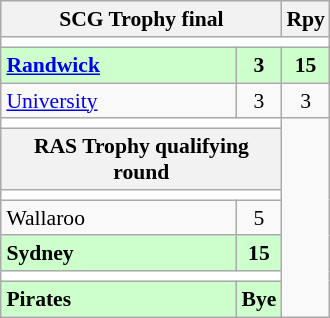<table align="right" class="wikitable" style="font-size:90%; text-align:center; margin-left:1em; margin-right:4em">
<tr bgcolor=#ccffcc>
<th colspan=2>SCG Trophy final</th>
<th>Rpy</th>
</tr>
<tr bgcolor=#fff>
<td colspan=3></td>
</tr>
<tr bgcolor=#ccffcc>
<td width=150; align=left> <a href='#'><strong>Randwick</strong></a></td>
<td width="20"><strong>3</strong></td>
<td width=20><strong>15</strong></td>
</tr>
<tr>
<td align=left> <a href='#'>University</a></td>
<td>3</td>
<td>3</td>
</tr>
<tr bgcolor=#fff>
<td colspan=2></td>
</tr>
<tr bgcolor=#ccffcc>
<th colspan=2>RAS Trophy qualifying round</th>
</tr>
<tr bgcolor=#fff>
<td colspan=2></td>
</tr>
<tr>
<td align=left> Wallaroo</td>
<td>5</td>
</tr>
<tr bgcolor=#ccffcc>
<td align=left><strong>Sydney</strong></td>
<td><strong>15</strong></td>
</tr>
<tr bgcolor=#fff>
<td colspan=2></td>
</tr>
<tr bgcolor=#ccffcc>
<td align=left> <strong>Pirates</strong></td>
<td><strong>Bye</strong></td>
</tr>
</table>
